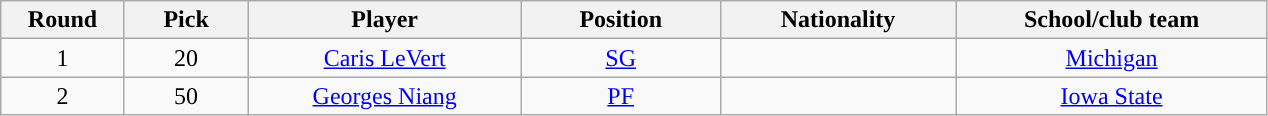<table class="wikitable sortable sortable">
<tr>
<th width="75">Round</th>
<th width="75">Pick</th>
<th width="175">Player</th>
<th width="125">Position</th>
<th width="150">Nationality</th>
<th width="200">School/club team</th>
</tr>
<tr style="text-align: center">
<td>1</td>
<td>20</td>
<td><a href='#'>Caris LeVert</a></td>
<td><a href='#'>SG</a></td>
<td></td>
<td><a href='#'>Michigan</a></td>
</tr>
<tr style="text-align: center">
<td>2</td>
<td>50</td>
<td><a href='#'>Georges Niang</a></td>
<td><a href='#'>PF</a></td>
<td></td>
<td><a href='#'>Iowa State</a></td>
</tr>
</table>
